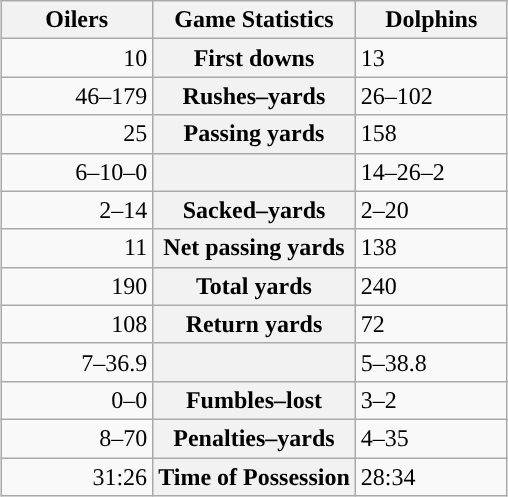<table class="wikitable" style="margin: 1em auto 1em auto">
<tr>
<th style="width:30%;">Oilers</th>
<th style="width:40%;">Game Statistics</th>
<th style="width:30%;">Dolphins</th>
</tr>
<tr>
<td style="text-align:right;">10</td>
<th>First downs</th>
<td>13</td>
</tr>
<tr>
<td style="text-align:right;">46–179</td>
<th>Rushes–yards</th>
<td>26–102</td>
</tr>
<tr>
<td style="text-align:right;">25</td>
<th>Passing yards</th>
<td>158</td>
</tr>
<tr>
<td style="text-align:right;">6–10–0</td>
<th></th>
<td>14–26–2</td>
</tr>
<tr>
<td style="text-align:right;">2–14</td>
<th>Sacked–yards</th>
<td>2–20</td>
</tr>
<tr>
<td style="text-align:right;">11</td>
<th>Net passing yards</th>
<td>138</td>
</tr>
<tr>
<td style="text-align:right;">190</td>
<th>Total yards</th>
<td>240</td>
</tr>
<tr>
<td style="text-align:right;">108</td>
<th>Return yards</th>
<td>72</td>
</tr>
<tr>
<td style="text-align:right;">7–36.9</td>
<th></th>
<td>5–38.8</td>
</tr>
<tr>
<td style="text-align:right;">0–0</td>
<th>Fumbles–lost</th>
<td>3–2</td>
</tr>
<tr>
<td style="text-align:right;">8–70</td>
<th>Penalties–yards</th>
<td>4–35</td>
</tr>
<tr>
<td style="text-align:right;">31:26</td>
<th>Time of Possession</th>
<td>28:34</td>
</tr>
</table>
